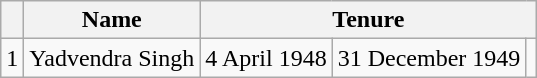<table class="wikitable" style="text-align:center">
<tr>
<th scope="col"></th>
<th scope="col">Name</th>
<th colspan="3" scope="col">Tenure</th>
</tr>
<tr>
<td>1</td>
<td>Yadvendra Singh</td>
<td>4 April 1948</td>
<td>31 December 1949</td>
<td></td>
</tr>
</table>
